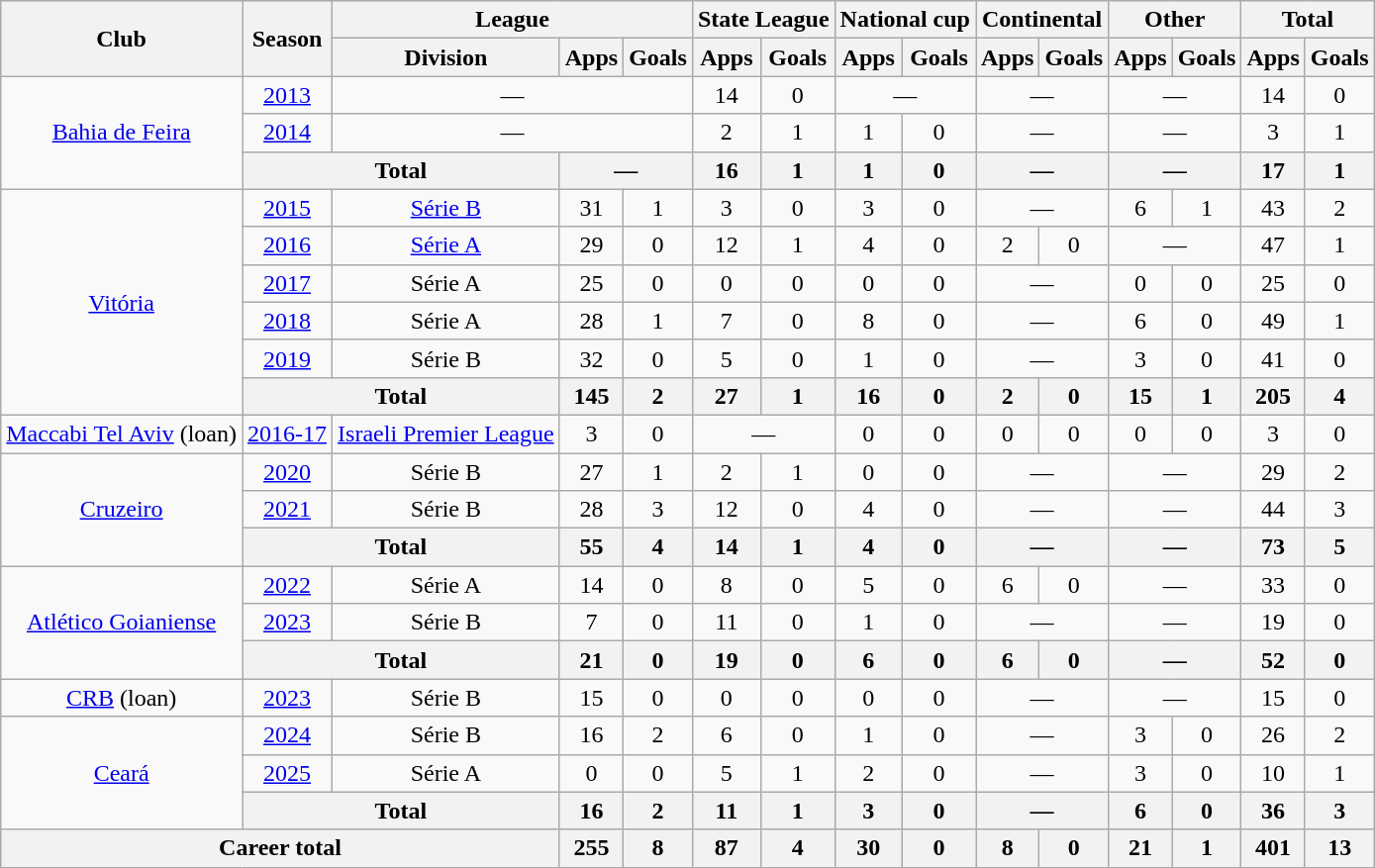<table class="wikitable" style="text-align: center">
<tr>
<th rowspan="2">Club</th>
<th rowspan="2">Season</th>
<th colspan="3">League</th>
<th colspan="2">State League</th>
<th colspan="2">National cup</th>
<th colspan="2">Continental</th>
<th colspan="2">Other</th>
<th colspan="2">Total</th>
</tr>
<tr>
<th>Division</th>
<th>Apps</th>
<th>Goals</th>
<th>Apps</th>
<th>Goals</th>
<th>Apps</th>
<th>Goals</th>
<th>Apps</th>
<th>Goals</th>
<th>Apps</th>
<th>Goals</th>
<th>Apps</th>
<th>Goals</th>
</tr>
<tr>
<td rowspan="3"><a href='#'>Bahia de Feira</a></td>
<td><a href='#'>2013</a></td>
<td colspan="3">—</td>
<td>14</td>
<td>0</td>
<td colspan="2">—</td>
<td colspan="2">—</td>
<td colspan="2">—</td>
<td>14</td>
<td>0</td>
</tr>
<tr>
<td><a href='#'>2014</a></td>
<td colspan="3">—</td>
<td>2</td>
<td>1</td>
<td>1</td>
<td>0</td>
<td colspan="2">—</td>
<td colspan="2">—</td>
<td>3</td>
<td>1</td>
</tr>
<tr>
<th colspan="2">Total</th>
<th colspan="2">—</th>
<th>16</th>
<th>1</th>
<th>1</th>
<th>0</th>
<th colspan="2">—</th>
<th colspan="2">—</th>
<th>17</th>
<th>1</th>
</tr>
<tr>
<td rowspan="6"><a href='#'>Vitória</a></td>
<td><a href='#'>2015</a></td>
<td><a href='#'>Série B</a></td>
<td>31</td>
<td>1</td>
<td>3</td>
<td>0</td>
<td>3</td>
<td>0</td>
<td colspan="2">—</td>
<td>6</td>
<td>1</td>
<td>43</td>
<td>2</td>
</tr>
<tr>
<td><a href='#'>2016</a></td>
<td><a href='#'>Série A</a></td>
<td>29</td>
<td>0</td>
<td>12</td>
<td>1</td>
<td>4</td>
<td>0</td>
<td>2</td>
<td>0</td>
<td colspan="2">—</td>
<td>47</td>
<td>1</td>
</tr>
<tr>
<td><a href='#'>2017</a></td>
<td>Série A</td>
<td>25</td>
<td>0</td>
<td>0</td>
<td>0</td>
<td>0</td>
<td>0</td>
<td colspan="2">—</td>
<td>0</td>
<td>0</td>
<td>25</td>
<td>0</td>
</tr>
<tr>
<td><a href='#'>2018</a></td>
<td>Série A</td>
<td>28</td>
<td>1</td>
<td>7</td>
<td>0</td>
<td>8</td>
<td>0</td>
<td colspan="2">—</td>
<td>6</td>
<td>0</td>
<td>49</td>
<td>1</td>
</tr>
<tr>
<td><a href='#'>2019</a></td>
<td>Série B</td>
<td>32</td>
<td>0</td>
<td>5</td>
<td>0</td>
<td>1</td>
<td>0</td>
<td colspan="2">—</td>
<td>3</td>
<td>0</td>
<td>41</td>
<td>0</td>
</tr>
<tr>
<th colspan="2">Total</th>
<th>145</th>
<th>2</th>
<th>27</th>
<th>1</th>
<th>16</th>
<th>0</th>
<th>2</th>
<th>0</th>
<th>15</th>
<th>1</th>
<th>205</th>
<th>4</th>
</tr>
<tr>
<td><a href='#'>Maccabi Tel Aviv</a> (loan)</td>
<td><a href='#'>2016-17</a></td>
<td><a href='#'>Israeli Premier League</a></td>
<td>3</td>
<td>0</td>
<td colspan="2">—</td>
<td>0</td>
<td>0</td>
<td>0</td>
<td>0</td>
<td>0</td>
<td>0</td>
<td>3</td>
<td>0</td>
</tr>
<tr>
<td rowspan="3"><a href='#'>Cruzeiro</a></td>
<td><a href='#'>2020</a></td>
<td>Série B</td>
<td>27</td>
<td>1</td>
<td>2</td>
<td>1</td>
<td>0</td>
<td>0</td>
<td colspan="2">—</td>
<td colspan="2">—</td>
<td>29</td>
<td>2</td>
</tr>
<tr>
<td><a href='#'>2021</a></td>
<td>Série B</td>
<td>28</td>
<td>3</td>
<td>12</td>
<td>0</td>
<td>4</td>
<td>0</td>
<td colspan="2">—</td>
<td colspan="2">—</td>
<td>44</td>
<td>3</td>
</tr>
<tr>
<th colspan="2">Total</th>
<th>55</th>
<th>4</th>
<th>14</th>
<th>1</th>
<th>4</th>
<th>0</th>
<th colspan="2">—</th>
<th colspan="2">—</th>
<th>73</th>
<th>5</th>
</tr>
<tr>
<td rowspan="3"><a href='#'>Atlético Goianiense</a></td>
<td><a href='#'>2022</a></td>
<td>Série A</td>
<td>14</td>
<td>0</td>
<td>8</td>
<td>0</td>
<td>5</td>
<td>0</td>
<td>6</td>
<td>0</td>
<td colspan="2">—</td>
<td>33</td>
<td>0</td>
</tr>
<tr>
<td><a href='#'>2023</a></td>
<td>Série B</td>
<td>7</td>
<td>0</td>
<td>11</td>
<td>0</td>
<td>1</td>
<td>0</td>
<td colspan="2">—</td>
<td colspan="2">—</td>
<td>19</td>
<td>0</td>
</tr>
<tr>
<th colspan="2">Total</th>
<th>21</th>
<th>0</th>
<th>19</th>
<th>0</th>
<th>6</th>
<th>0</th>
<th>6</th>
<th>0</th>
<th colspan="2">—</th>
<th>52</th>
<th>0</th>
</tr>
<tr>
<td><a href='#'>CRB</a> (loan)</td>
<td><a href='#'>2023</a></td>
<td>Série B</td>
<td>15</td>
<td>0</td>
<td>0</td>
<td>0</td>
<td>0</td>
<td>0</td>
<td colspan="2">—</td>
<td colspan="2">—</td>
<td>15</td>
<td>0</td>
</tr>
<tr>
<td rowspan="3"><a href='#'>Ceará</a></td>
<td><a href='#'>2024</a></td>
<td>Série B</td>
<td>16</td>
<td>2</td>
<td>6</td>
<td>0</td>
<td>1</td>
<td>0</td>
<td colspan="2">—</td>
<td>3</td>
<td>0</td>
<td>26</td>
<td>2</td>
</tr>
<tr>
<td><a href='#'>2025</a></td>
<td>Série A</td>
<td>0</td>
<td>0</td>
<td>5</td>
<td>1</td>
<td>2</td>
<td>0</td>
<td colspan="2">—</td>
<td>3</td>
<td>0</td>
<td>10</td>
<td>1</td>
</tr>
<tr>
<th colspan="2">Total</th>
<th>16</th>
<th>2</th>
<th>11</th>
<th>1</th>
<th>3</th>
<th>0</th>
<th colspan="2">—</th>
<th>6</th>
<th>0</th>
<th>36</th>
<th>3</th>
</tr>
<tr>
<th colspan="3">Career total</th>
<th>255</th>
<th>8</th>
<th>87</th>
<th>4</th>
<th>30</th>
<th>0</th>
<th>8</th>
<th>0</th>
<th>21</th>
<th>1</th>
<th>401</th>
<th>13</th>
</tr>
</table>
